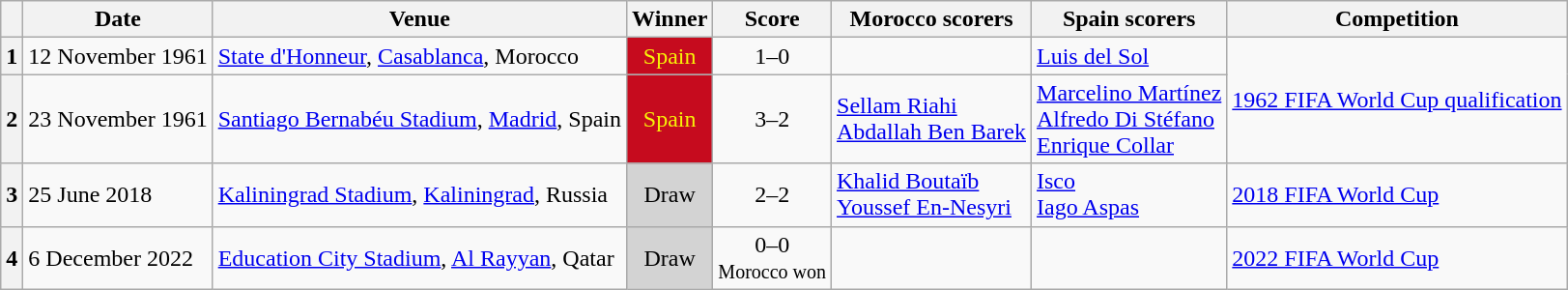<table class="wikitable sortable">
<tr>
<th scope="col"></th>
<th scope="col">Date</th>
<th scope="col">Venue</th>
<th scope="col">Winner</th>
<th scope="col">Score</th>
<th scope="col" class="unsortable">Morocco scorers</th>
<th scope="col" class="unsortable">Spain scorers</th>
<th scope="col">Competition</th>
</tr>
<tr>
<th scope="row">1</th>
<td>12 November 1961</td>
<td><a href='#'>State d'Honneur</a>, <a href='#'>Casablanca</a>, Morocco</td>
<td style="color:#F7F408; background:#C60B1E;" align="center">Spain</td>
<td align="center">1–0</td>
<td></td>
<td><a href='#'>Luis del Sol</a> </td>
<td rowspan=2><a href='#'>1962 FIFA World Cup qualification</a></td>
</tr>
<tr>
<th scope="row">2</th>
<td>23 November 1961</td>
<td><a href='#'>Santiago Bernabéu Stadium</a>, <a href='#'>Madrid</a>, Spain</td>
<td style="color:#F7F408; background:#C60B1E;" align="center">Spain</td>
<td align="center">3–2</td>
<td><a href='#'>Sellam Riahi</a> <br><a href='#'>Abdallah Ben Barek</a> </td>
<td><a href='#'>Marcelino Martínez</a> <br><a href='#'>Alfredo Di Stéfano</a> <br><a href='#'>Enrique Collar</a> </td>
</tr>
<tr>
<th scope="row">3</th>
<td>25 June 2018</td>
<td><a href='#'>Kaliningrad Stadium</a>, <a href='#'>Kaliningrad</a>, Russia</td>
<td style="background-color:#D3D3D3" align="center">Draw</td>
<td align="center">2–2</td>
<td><a href='#'>Khalid Boutaïb</a> <br><a href='#'>Youssef En-Nesyri</a> </td>
<td><a href='#'>Isco</a> <br><a href='#'>Iago Aspas</a> </td>
<td><a href='#'>2018 FIFA World Cup</a></td>
</tr>
<tr>
<th scope="row">4</th>
<td>6 December 2022</td>
<td><a href='#'>Education City Stadium</a>, <a href='#'>Al Rayyan</a>, Qatar</td>
<td style="background-color:#D3D3D3" align="center">Draw</td>
<td align="center">0–0<br><small>Morocco won </small></td>
<td></td>
<td></td>
<td><a href='#'>2022 FIFA World Cup</a></td>
</tr>
</table>
